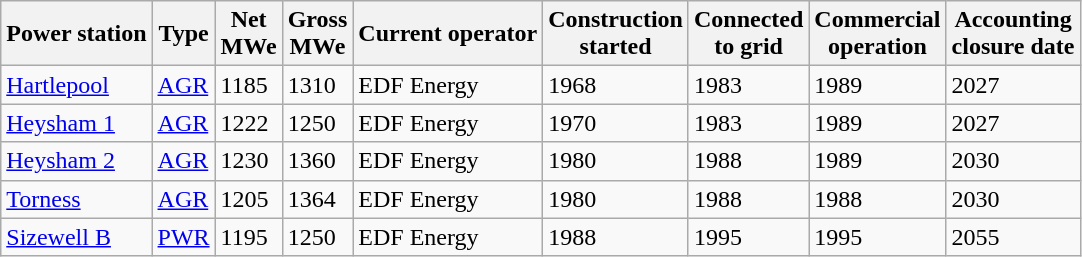<table class="wikitable sortable">
<tr>
<th>Power station</th>
<th>Type</th>
<th>Net<br>MWe</th>
<th>Gross<br>MWe</th>
<th>Current operator</th>
<th>Construction<br> started</th>
<th>Connected<br>to grid</th>
<th>Commercial<br>operation</th>
<th>Accounting<br>closure date</th>
</tr>
<tr>
<td><a href='#'>Hartlepool</a></td>
<td><a href='#'>AGR</a></td>
<td>1185</td>
<td>1310</td>
<td>EDF Energy</td>
<td>1968</td>
<td>1983</td>
<td>1989</td>
<td>2027</td>
</tr>
<tr>
<td><a href='#'>Heysham 1</a></td>
<td><a href='#'>AGR</a></td>
<td>1222</td>
<td>1250</td>
<td>EDF Energy</td>
<td>1970</td>
<td>1983</td>
<td>1989</td>
<td>2027</td>
</tr>
<tr>
<td><a href='#'>Heysham 2</a></td>
<td><a href='#'>AGR</a></td>
<td>1230</td>
<td>1360</td>
<td>EDF Energy</td>
<td>1980</td>
<td>1988</td>
<td>1989</td>
<td>2030</td>
</tr>
<tr>
<td><a href='#'>Torness</a></td>
<td><a href='#'>AGR</a></td>
<td>1205</td>
<td>1364</td>
<td>EDF Energy</td>
<td>1980</td>
<td>1988</td>
<td>1988</td>
<td>2030</td>
</tr>
<tr>
<td><a href='#'>Sizewell B</a></td>
<td><a href='#'>PWR</a></td>
<td>1195</td>
<td>1250</td>
<td>EDF Energy</td>
<td>1988</td>
<td>1995</td>
<td>1995</td>
<td>2055</td>
</tr>
</table>
